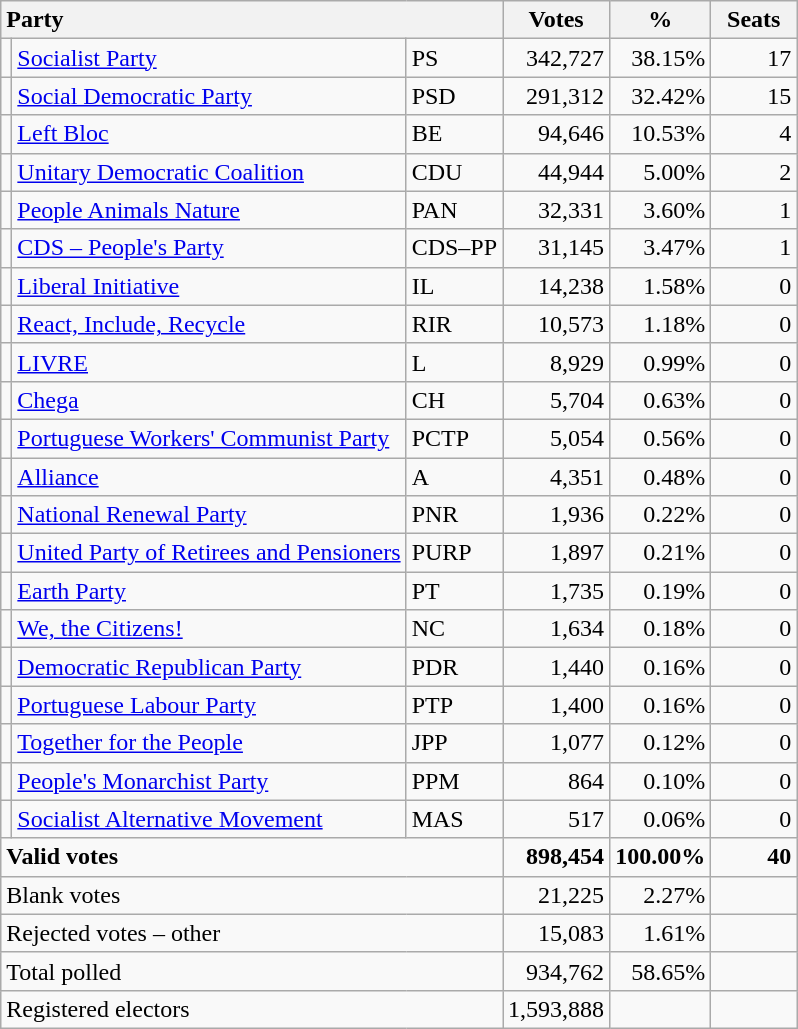<table class="wikitable" border="1" style="text-align:right;">
<tr>
<th style="text-align:left;" colspan=3>Party</th>
<th align=center width="50">Votes</th>
<th align=center width="50">%</th>
<th align=center width="50">Seats</th>
</tr>
<tr>
<td></td>
<td align=left><a href='#'>Socialist Party</a></td>
<td align=left>PS</td>
<td>342,727</td>
<td>38.15%</td>
<td>17</td>
</tr>
<tr>
<td></td>
<td align=left><a href='#'>Social Democratic Party</a></td>
<td align=left>PSD</td>
<td>291,312</td>
<td>32.42%</td>
<td>15</td>
</tr>
<tr>
<td></td>
<td align=left><a href='#'>Left Bloc</a></td>
<td align=left>BE</td>
<td>94,646</td>
<td>10.53%</td>
<td>4</td>
</tr>
<tr>
<td></td>
<td align=left style="white-space: nowrap;"><a href='#'>Unitary Democratic Coalition</a></td>
<td align=left>CDU</td>
<td>44,944</td>
<td>5.00%</td>
<td>2</td>
</tr>
<tr>
<td></td>
<td align=left><a href='#'>People Animals Nature</a></td>
<td align=left>PAN</td>
<td>32,331</td>
<td>3.60%</td>
<td>1</td>
</tr>
<tr>
<td></td>
<td align=left><a href='#'>CDS – People's Party</a></td>
<td align=left style="white-space: nowrap;">CDS–PP</td>
<td>31,145</td>
<td>3.47%</td>
<td>1</td>
</tr>
<tr>
<td></td>
<td align=left><a href='#'>Liberal Initiative</a></td>
<td align=left>IL</td>
<td>14,238</td>
<td>1.58%</td>
<td>0</td>
</tr>
<tr>
<td></td>
<td align=left><a href='#'>React, Include, Recycle</a></td>
<td align=left>RIR</td>
<td>10,573</td>
<td>1.18%</td>
<td>0</td>
</tr>
<tr>
<td></td>
<td align=left><a href='#'>LIVRE</a></td>
<td align=left>L</td>
<td>8,929</td>
<td>0.99%</td>
<td>0</td>
</tr>
<tr>
<td></td>
<td align=left><a href='#'>Chega</a></td>
<td align=left>CH</td>
<td>5,704</td>
<td>0.63%</td>
<td>0</td>
</tr>
<tr>
<td></td>
<td align=left><a href='#'>Portuguese Workers' Communist Party</a></td>
<td align=left>PCTP</td>
<td>5,054</td>
<td>0.56%</td>
<td>0</td>
</tr>
<tr>
<td></td>
<td align=left><a href='#'>Alliance</a></td>
<td align=left>A</td>
<td>4,351</td>
<td>0.48%</td>
<td>0</td>
</tr>
<tr>
<td></td>
<td align=left><a href='#'>National Renewal Party</a></td>
<td align=left>PNR</td>
<td>1,936</td>
<td>0.22%</td>
<td>0</td>
</tr>
<tr>
<td></td>
<td align=left><a href='#'>United Party of Retirees and Pensioners</a></td>
<td align=left>PURP</td>
<td>1,897</td>
<td>0.21%</td>
<td>0</td>
</tr>
<tr>
<td></td>
<td align=left><a href='#'>Earth Party</a></td>
<td align=left>PT</td>
<td>1,735</td>
<td>0.19%</td>
<td>0</td>
</tr>
<tr>
<td></td>
<td align=left><a href='#'>We, the Citizens!</a></td>
<td align=left>NC</td>
<td>1,634</td>
<td>0.18%</td>
<td>0</td>
</tr>
<tr>
<td></td>
<td align=left><a href='#'>Democratic Republican Party</a></td>
<td align=left>PDR</td>
<td>1,440</td>
<td>0.16%</td>
<td>0</td>
</tr>
<tr>
<td></td>
<td align=left><a href='#'>Portuguese Labour Party</a></td>
<td align=left>PTP</td>
<td>1,400</td>
<td>0.16%</td>
<td>0</td>
</tr>
<tr>
<td></td>
<td align=left><a href='#'>Together for the People</a></td>
<td align=left>JPP</td>
<td>1,077</td>
<td>0.12%</td>
<td>0</td>
</tr>
<tr>
<td></td>
<td align=left><a href='#'>People's Monarchist Party</a></td>
<td align=left>PPM</td>
<td>864</td>
<td>0.10%</td>
<td>0</td>
</tr>
<tr>
<td></td>
<td align=left><a href='#'>Socialist Alternative Movement</a></td>
<td align=left>MAS</td>
<td>517</td>
<td>0.06%</td>
<td>0</td>
</tr>
<tr style="font-weight:bold">
<td align=left colspan=3>Valid votes</td>
<td>898,454</td>
<td>100.00%</td>
<td>40</td>
</tr>
<tr>
<td align=left colspan=3>Blank votes</td>
<td>21,225</td>
<td>2.27%</td>
<td></td>
</tr>
<tr>
<td align=left colspan=3>Rejected votes – other</td>
<td>15,083</td>
<td>1.61%</td>
<td></td>
</tr>
<tr>
<td align=left colspan=3>Total polled</td>
<td>934,762</td>
<td>58.65%</td>
<td></td>
</tr>
<tr>
<td align=left colspan=3>Registered electors</td>
<td>1,593,888</td>
<td></td>
<td></td>
</tr>
</table>
